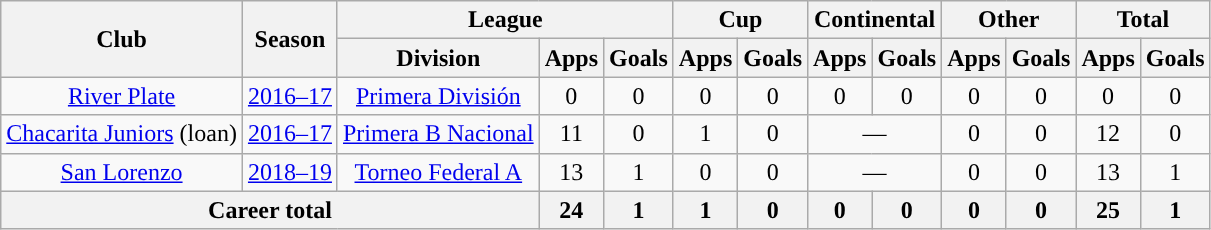<table class="wikitable" style="text-align:center">
<tr>
<th rowspan="2">Club</th>
<th rowspan="2">Season</th>
<th colspan="3">League</th>
<th colspan="2">Cup</th>
<th colspan="2">Continental</th>
<th colspan="2">Other</th>
<th colspan="2">Total</th>
</tr>
<tr>
<th>Division</th>
<th>Apps</th>
<th>Goals</th>
<th>Apps</th>
<th>Goals</th>
<th>Apps</th>
<th>Goals</th>
<th>Apps</th>
<th>Goals</th>
<th>Apps</th>
<th>Goals</th>
</tr>
<tr>
<td rowspan="1"><a href='#'>River Plate</a></td>
<td><a href='#'>2016–17</a></td>
<td rowspan="1"><a href='#'>Primera División</a></td>
<td>0</td>
<td>0</td>
<td>0</td>
<td>0</td>
<td>0</td>
<td>0</td>
<td>0</td>
<td>0</td>
<td>0</td>
<td>0</td>
</tr>
<tr>
<td rowspan="1"><a href='#'>Chacarita Juniors</a> (loan)</td>
<td><a href='#'>2016–17</a></td>
<td rowspan="1"><a href='#'>Primera B Nacional</a></td>
<td>11</td>
<td>0</td>
<td>1</td>
<td>0</td>
<td colspan="2">—</td>
<td>0</td>
<td>0</td>
<td>12</td>
<td>0</td>
</tr>
<tr>
<td rowspan="1"><a href='#'>San Lorenzo</a></td>
<td><a href='#'>2018–19</a></td>
<td rowspan="1"><a href='#'>Torneo Federal A</a></td>
<td>13</td>
<td>1</td>
<td>0</td>
<td>0</td>
<td colspan="2">—</td>
<td>0</td>
<td>0</td>
<td>13</td>
<td>1</td>
</tr>
<tr>
<th colspan="3">Career total</th>
<th>24</th>
<th>1</th>
<th>1</th>
<th>0</th>
<th>0</th>
<th>0</th>
<th>0</th>
<th>0</th>
<th>25</th>
<th>1</th>
</tr>
</table>
